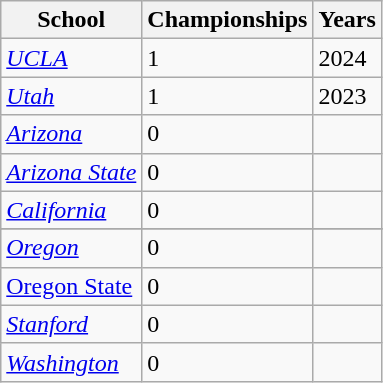<table class="wikitable">
<tr>
<th>School</th>
<th>Championships</th>
<th>Years</th>
</tr>
<tr>
<td><em><a href='#'>UCLA</a></em></td>
<td>1</td>
<td>2024</td>
</tr>
<tr>
<td><em><a href='#'>Utah</a></em></td>
<td>1</td>
<td>2023</td>
</tr>
<tr>
<td><em><a href='#'>Arizona</a></em></td>
<td>0</td>
<td></td>
</tr>
<tr>
<td><em><a href='#'>Arizona State</a></em></td>
<td>0</td>
<td><br></td>
</tr>
<tr>
<td><em><a href='#'>California</a></em></td>
<td>0</td>
<td></td>
</tr>
<tr>
</tr>
<tr>
<td><em><a href='#'>Oregon</a></em></td>
<td>0</td>
<td></td>
</tr>
<tr>
<td><a href='#'>Oregon State</a></td>
<td>0</td>
<td><br></td>
</tr>
<tr>
<td><em><a href='#'>Stanford</a></em></td>
<td>0</td>
<td><br></td>
</tr>
<tr>
<td><em><a href='#'>Washington</a></em></td>
<td>0</td>
<td></td>
</tr>
</table>
